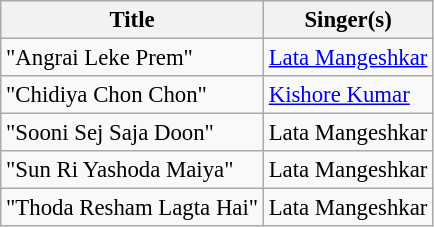<table class="wikitable" style="font-size:95%;">
<tr>
<th>Title</th>
<th>Singer(s)</th>
</tr>
<tr>
<td>"Angrai Leke Prem"</td>
<td><a href='#'>Lata Mangeshkar</a></td>
</tr>
<tr>
<td>"Chidiya Chon Chon"</td>
<td><a href='#'>Kishore Kumar</a></td>
</tr>
<tr>
<td>"Sooni Sej Saja Doon"</td>
<td>Lata Mangeshkar</td>
</tr>
<tr>
<td>"Sun Ri Yashoda Maiya"</td>
<td>Lata Mangeshkar</td>
</tr>
<tr>
<td>"Thoda Resham Lagta Hai"</td>
<td>Lata Mangeshkar</td>
</tr>
</table>
